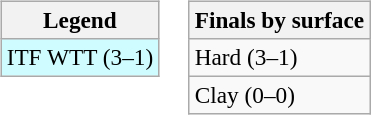<table>
<tr valign=top>
<td><br><table class=wikitable style=font-size:97%>
<tr>
<th>Legend</th>
</tr>
<tr bgcolor=cffcff>
<td>ITF WTT (3–1)</td>
</tr>
</table>
</td>
<td><br><table class=wikitable style=font-size:97%>
<tr>
<th>Finals by surface</th>
</tr>
<tr>
<td>Hard (3–1)</td>
</tr>
<tr>
<td>Clay (0–0)</td>
</tr>
</table>
</td>
</tr>
</table>
